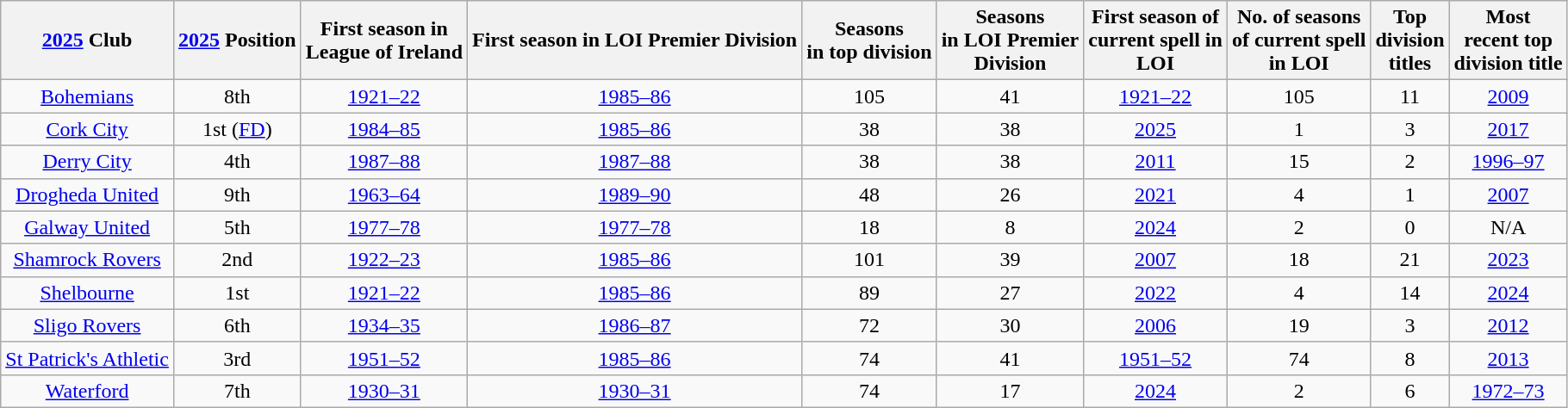<table class="wikitable sortable" style="text-align:center">
<tr>
<th><a href='#'>2025</a> Club</th>
<th><a href='#'>2025</a> Position</th>
<th>First season in<br>League of Ireland</th>
<th>First season in LOI Premier Division</th>
<th>Seasons<br>in top division</th>
<th>Seasons<br>in LOI Premier<br>Division</th>
<th>First season of<br>current spell in<br>LOI</th>
<th>No. of seasons<br>of current spell<br>in LOI</th>
<th>Top<br>division<br>titles</th>
<th>Most<br>recent top<br>division title</th>
</tr>
<tr>
<td><a href='#'>Bohemians</a></td>
<td>8th</td>
<td><a href='#'>1921–22</a></td>
<td><a href='#'>1985–86</a></td>
<td>105</td>
<td>41</td>
<td><a href='#'>1921–22</a></td>
<td>105</td>
<td>11</td>
<td><a href='#'>2009</a></td>
</tr>
<tr>
<td><a href='#'>Cork City</a></td>
<td>1st (<a href='#'>FD</a>)</td>
<td><a href='#'>1984–85</a></td>
<td><a href='#'>1985–86</a></td>
<td>38</td>
<td>38</td>
<td><a href='#'>2025</a></td>
<td>1</td>
<td>3</td>
<td><a href='#'>2017</a></td>
</tr>
<tr>
<td><a href='#'>Derry City</a></td>
<td>4th</td>
<td><a href='#'>1987–88</a></td>
<td><a href='#'>1987–88</a></td>
<td>38</td>
<td>38</td>
<td><a href='#'>2011</a></td>
<td>15</td>
<td>2</td>
<td><a href='#'>1996–97</a></td>
</tr>
<tr>
<td><a href='#'>Drogheda United</a></td>
<td>9th</td>
<td><a href='#'>1963–64</a></td>
<td><a href='#'>1989–90</a></td>
<td>48</td>
<td>26</td>
<td><a href='#'>2021</a></td>
<td>4</td>
<td>1</td>
<td><a href='#'>2007</a></td>
</tr>
<tr>
<td><a href='#'>Galway United</a></td>
<td>5th</td>
<td><a href='#'>1977–78</a></td>
<td><a href='#'>1977–78</a></td>
<td>18</td>
<td>8</td>
<td><a href='#'>2024</a></td>
<td>2</td>
<td>0</td>
<td>N/A</td>
</tr>
<tr>
<td><a href='#'>Shamrock Rovers</a></td>
<td>2nd</td>
<td><a href='#'>1922–23</a></td>
<td><a href='#'>1985–86</a></td>
<td>101</td>
<td>39</td>
<td><a href='#'>2007</a></td>
<td>18</td>
<td>21</td>
<td><a href='#'>2023</a></td>
</tr>
<tr>
<td><a href='#'>Shelbourne</a></td>
<td>1st</td>
<td><a href='#'>1921–22</a></td>
<td><a href='#'>1985–86</a></td>
<td>89</td>
<td>27</td>
<td><a href='#'>2022</a></td>
<td>4</td>
<td>14</td>
<td><a href='#'>2024</a></td>
</tr>
<tr>
<td><a href='#'>Sligo Rovers</a></td>
<td>6th</td>
<td><a href='#'>1934–35</a></td>
<td><a href='#'>1986–87</a></td>
<td>72</td>
<td>30</td>
<td><a href='#'>2006</a></td>
<td>19</td>
<td>3</td>
<td><a href='#'>2012</a></td>
</tr>
<tr>
<td><a href='#'>St Patrick's Athletic</a></td>
<td>3rd</td>
<td><a href='#'>1951–52</a></td>
<td><a href='#'>1985–86</a></td>
<td>74</td>
<td>41</td>
<td><a href='#'>1951–52</a></td>
<td>74</td>
<td>8</td>
<td><a href='#'>2013</a></td>
</tr>
<tr>
<td><a href='#'>Waterford</a></td>
<td>7th</td>
<td><a href='#'>1930–31</a></td>
<td><a href='#'>1930–31</a></td>
<td>74</td>
<td>17</td>
<td><a href='#'>2024</a></td>
<td>2</td>
<td>6</td>
<td><a href='#'>1972–73</a></td>
</tr>
</table>
